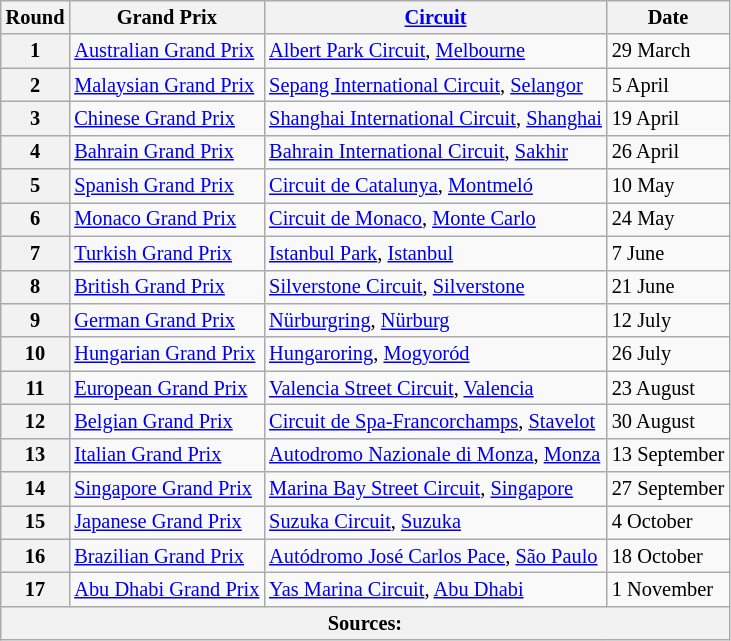<table class="wikitable" style="font-size:85%">
<tr>
<th>Round</th>
<th>Grand Prix</th>
<th><a href='#'>Circuit</a></th>
<th>Date</th>
</tr>
<tr>
<th>1</th>
<td><a href='#'>Australian Grand Prix</a></td>
<td> <a href='#'>Albert Park Circuit</a>, <a href='#'>Melbourne</a></td>
<td>29 March</td>
</tr>
<tr>
<th>2</th>
<td><a href='#'>Malaysian Grand Prix</a></td>
<td> <a href='#'>Sepang International Circuit</a>, <a href='#'>Selangor</a></td>
<td>5 April</td>
</tr>
<tr>
<th>3</th>
<td><a href='#'>Chinese Grand Prix</a></td>
<td> <a href='#'>Shanghai International Circuit</a>, <a href='#'>Shanghai</a></td>
<td>19 April</td>
</tr>
<tr>
<th>4</th>
<td><a href='#'>Bahrain Grand Prix</a></td>
<td> <a href='#'>Bahrain International Circuit</a>, <a href='#'>Sakhir</a></td>
<td>26 April</td>
</tr>
<tr>
<th>5</th>
<td><a href='#'>Spanish Grand Prix</a></td>
<td> <a href='#'>Circuit de Catalunya</a>, <a href='#'>Montmeló</a></td>
<td>10 May</td>
</tr>
<tr>
<th>6</th>
<td><a href='#'>Monaco Grand Prix</a></td>
<td> <a href='#'>Circuit de Monaco</a>, <a href='#'>Monte Carlo</a></td>
<td>24 May</td>
</tr>
<tr>
<th>7</th>
<td><a href='#'>Turkish Grand Prix</a></td>
<td> <a href='#'>Istanbul Park</a>, <a href='#'>Istanbul</a></td>
<td>7 June</td>
</tr>
<tr>
<th>8</th>
<td><a href='#'>British Grand Prix</a></td>
<td> <a href='#'>Silverstone Circuit</a>, <a href='#'>Silverstone</a></td>
<td>21 June</td>
</tr>
<tr>
<th>9</th>
<td><a href='#'>German Grand Prix</a></td>
<td> <a href='#'>Nürburgring</a>, <a href='#'>Nürburg</a></td>
<td>12 July</td>
</tr>
<tr>
<th>10</th>
<td><a href='#'>Hungarian Grand Prix</a></td>
<td> <a href='#'>Hungaroring</a>, <a href='#'>Mogyoród</a></td>
<td>26 July</td>
</tr>
<tr>
<th>11</th>
<td><a href='#'>European Grand Prix</a></td>
<td> <a href='#'>Valencia Street Circuit</a>, <a href='#'>Valencia</a></td>
<td>23 August</td>
</tr>
<tr>
<th>12</th>
<td><a href='#'>Belgian Grand Prix</a></td>
<td> <a href='#'>Circuit de Spa-Francorchamps</a>, <a href='#'>Stavelot</a></td>
<td>30 August</td>
</tr>
<tr>
<th>13</th>
<td><a href='#'>Italian Grand Prix</a></td>
<td> <a href='#'>Autodromo Nazionale di Monza</a>, <a href='#'>Monza</a></td>
<td>13 September</td>
</tr>
<tr>
<th>14</th>
<td><a href='#'>Singapore Grand Prix</a></td>
<td> <a href='#'>Marina Bay Street Circuit</a>, <a href='#'>Singapore</a></td>
<td>27 September</td>
</tr>
<tr>
<th>15</th>
<td><a href='#'>Japanese Grand Prix</a></td>
<td> <a href='#'>Suzuka Circuit</a>, <a href='#'>Suzuka</a></td>
<td>4 October</td>
</tr>
<tr>
<th>16</th>
<td><a href='#'>Brazilian Grand Prix</a></td>
<td> <a href='#'>Autódromo José Carlos Pace</a>, <a href='#'>São Paulo</a></td>
<td>18 October</td>
</tr>
<tr>
<th>17</th>
<td><a href='#'>Abu Dhabi Grand Prix</a></td>
<td> <a href='#'>Yas Marina Circuit</a>, <a href='#'>Abu Dhabi</a></td>
<td>1 November</td>
</tr>
<tr>
<th align="center" colspan=4>Sources:</th>
</tr>
</table>
